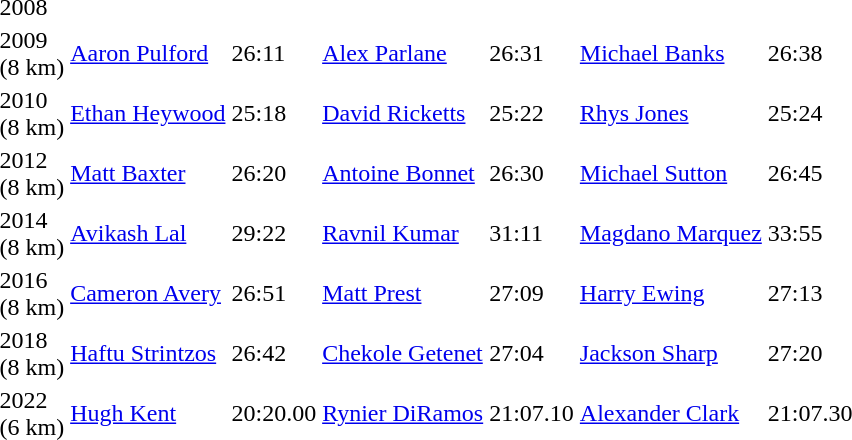<table>
<tr>
<td>2008<br></td>
<td align=left></td>
<td></td>
<td align=left></td>
<td></td>
<td align=left></td>
<td></td>
</tr>
<tr>
<td>2009<br>(8 km)</td>
<td align=left><a href='#'>Aaron Pulford</a> <br> </td>
<td>26:11</td>
<td align=left><a href='#'>Alex Parlane</a> <br> </td>
<td>26:31</td>
<td align=left><a href='#'>Michael Banks</a> <br> </td>
<td>26:38</td>
</tr>
<tr>
<td>2010<br>(8 km)</td>
<td align=left><a href='#'>Ethan Heywood</a> <br> </td>
<td>25:18</td>
<td align=left><a href='#'>David Ricketts</a> <br> </td>
<td>25:22</td>
<td align=left><a href='#'>Rhys Jones</a> <br> </td>
<td>25:24</td>
</tr>
<tr>
<td>2012<br>(8 km)</td>
<td align=left><a href='#'>Matt Baxter</a> <br> </td>
<td>26:20</td>
<td align=left><a href='#'>Antoine Bonnet</a> <br> </td>
<td>26:30</td>
<td align=left><a href='#'>Michael Sutton</a> <br> </td>
<td>26:45</td>
</tr>
<tr>
<td>2014<br>(8 km)</td>
<td align=left><a href='#'>Avikash Lal</a> <br> </td>
<td>29:22</td>
<td align=left><a href='#'>Ravnil Kumar</a> <br> </td>
<td>31:11</td>
<td align=left><a href='#'>Magdano Marquez</a> <br> </td>
<td>33:55</td>
</tr>
<tr>
<td>2016<br>(8 km)</td>
<td align=left><a href='#'>Cameron Avery</a> <br> </td>
<td>26:51</td>
<td align=left><a href='#'>Matt Prest</a> <br> </td>
<td>27:09</td>
<td align=left><a href='#'>Harry Ewing</a> <br> </td>
<td>27:13</td>
</tr>
<tr>
<td>2018<br>(8 km)</td>
<td align=left><a href='#'>Haftu Strintzos</a> <br> </td>
<td>26:42</td>
<td align=left><a href='#'>Chekole Getenet</a> <br> </td>
<td>27:04</td>
<td align=left><a href='#'>Jackson Sharp</a> <br> </td>
<td>27:20</td>
</tr>
<tr>
<td>2022<br>(6 km)</td>
<td align=left><a href='#'>Hugh Kent</a> <br> </td>
<td>20:20.00</td>
<td align=left><a href='#'>Rynier DiRamos</a> <br> </td>
<td>21:07.10</td>
<td align=left><a href='#'>Alexander Clark</a> <br> </td>
<td>21:07.30</td>
</tr>
</table>
